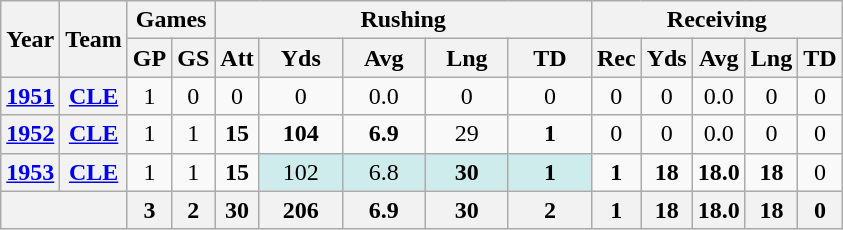<table class="wikitable" style="text-align:center;">
<tr>
<th rowspan="2">Year</th>
<th rowspan="2">Team</th>
<th colspan="2">Games</th>
<th colspan="5">Rushing</th>
<th colspan="5">Receiving</th>
</tr>
<tr>
<th>GP</th>
<th>GS</th>
<th>Att</th>
<th>Yds</th>
<th>Avg</th>
<th>Lng</th>
<th>TD</th>
<th>Rec</th>
<th>Yds</th>
<th>Avg</th>
<th>Lng</th>
<th>TD</th>
</tr>
<tr>
<th><a href='#'>1951</a></th>
<th><a href='#'>CLE</a></th>
<td>1</td>
<td>0</td>
<td>0</td>
<td>0</td>
<td>0.0</td>
<td>0</td>
<td>0</td>
<td>0</td>
<td>0</td>
<td>0.0</td>
<td>0</td>
<td>0</td>
</tr>
<tr>
<th><a href='#'>1952</a></th>
<th><a href='#'>CLE</a></th>
<td>1</td>
<td>1</td>
<td><strong>15</strong></td>
<td><strong>104</strong></td>
<td><strong>6.9</strong></td>
<td>29</td>
<td><strong>1</strong></td>
<td>0</td>
<td>0</td>
<td>0.0</td>
<td>0</td>
<td>0</td>
</tr>
<tr>
<th><a href='#'>1953</a></th>
<th><a href='#'>CLE</a></th>
<td>1</td>
<td>1</td>
<td><strong>15</strong></td>
<td style="background:#cfecec; width:3em;">102</td>
<td style="background:#cfecec; width:3em;">6.8</td>
<td style="background:#cfecec; width:3em;"><strong>30</strong></td>
<td style="background:#cfecec; width:3em;"><strong>1</strong></td>
<td><strong>1</strong></td>
<td><strong>18</strong></td>
<td><strong>18.0</strong></td>
<td><strong>18</strong></td>
<td>0</td>
</tr>
<tr>
<th colspan="2"></th>
<th>3</th>
<th>2</th>
<th>30</th>
<th>206</th>
<th>6.9</th>
<th>30</th>
<th>2</th>
<th>1</th>
<th>18</th>
<th>18.0</th>
<th>18</th>
<th>0</th>
</tr>
</table>
